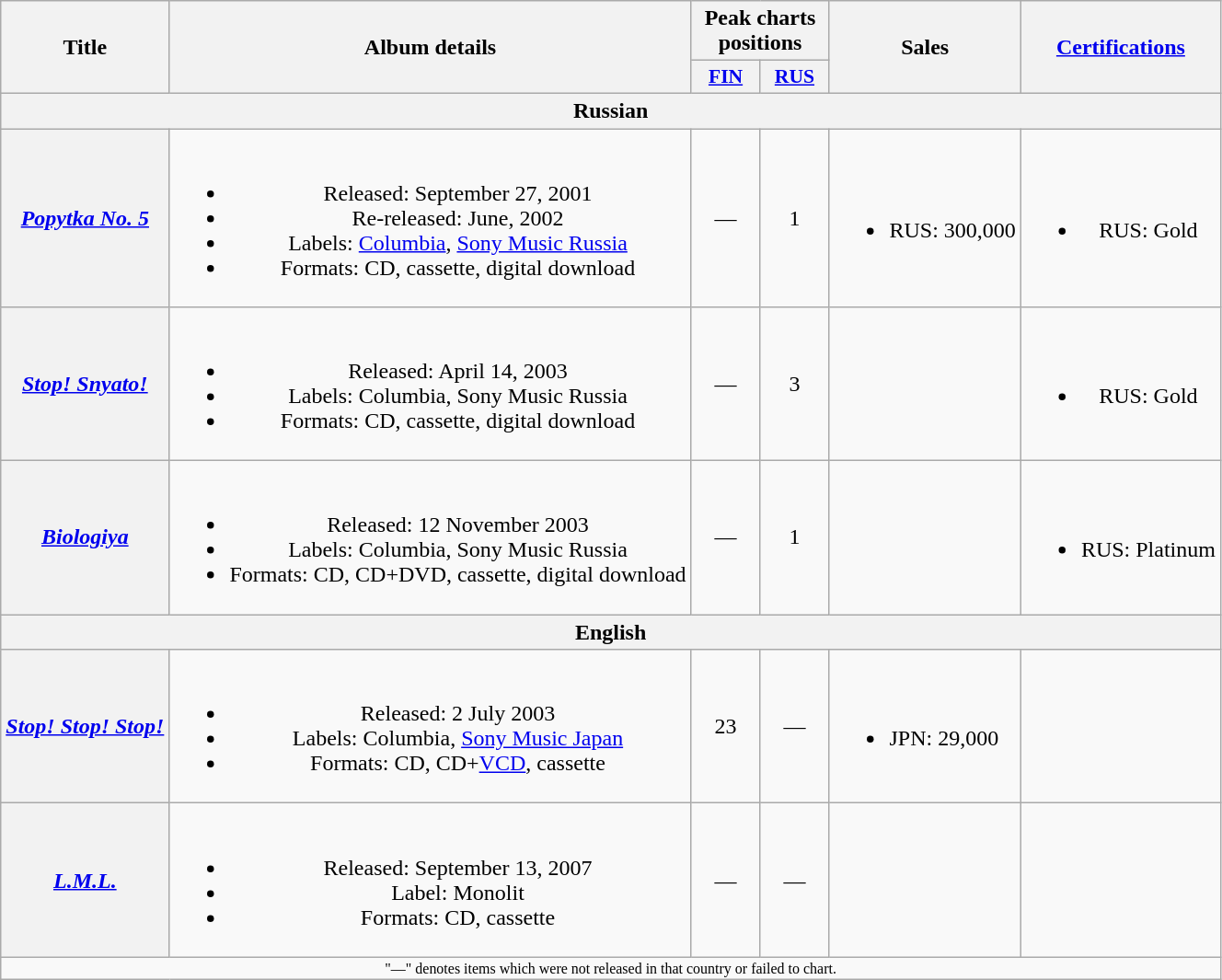<table class="wikitable plainrowheaders" style="text-align:center;">
<tr>
<th rowspan="2">Title</th>
<th rowspan="2">Album details</th>
<th colspan="2">Peak charts positions</th>
<th rowspan="2">Sales</th>
<th rowspan="2"><a href='#'>Certifications</a></th>
</tr>
<tr>
<th scope="col" style="width:3em;font-size:90%;"><a href='#'>FIN</a><br></th>
<th scope="col" style="width:3em;font-size:90%;"><a href='#'>RUS</a><br></th>
</tr>
<tr>
<th scope="col" colspan="6">Russian</th>
</tr>
<tr>
<th scope="row"><em><a href='#'>Popytka No. 5</a></em><br></th>
<td><br><ul><li>Released: September 27, 2001</li><li>Re-released: June, 2002</li><li>Labels: <a href='#'>Columbia</a>, <a href='#'>Sony Music Russia</a></li><li>Formats: CD, cassette, digital download</li></ul></td>
<td>—</td>
<td>1</td>
<td align="left"><br><ul><li>RUS: 300,000</li></ul></td>
<td><br><ul><li>RUS: Gold</li></ul></td>
</tr>
<tr>
<th scope="row"><em><a href='#'>Stop! Snyato!</a></em><br></th>
<td><br><ul><li>Released: April 14, 2003</li><li>Labels: Columbia, Sony Music Russia</li><li>Formats: CD, cassette, digital download</li></ul></td>
<td>—</td>
<td>3</td>
<td align="left"></td>
<td><br><ul><li>RUS: Gold</li></ul></td>
</tr>
<tr>
<th scope="row"><em><a href='#'>Biologiya</a></em><br></th>
<td><br><ul><li>Released: 12 November 2003</li><li>Labels: Columbia, Sony Music Russia</li><li>Formats: CD, CD+DVD, cassette, digital download</li></ul></td>
<td>—</td>
<td>1</td>
<td align="left"></td>
<td><br><ul><li>RUS: Platinum</li></ul></td>
</tr>
<tr>
<th scope="col" colspan="6">English</th>
</tr>
<tr>
<th scope="row"><em><a href='#'>Stop! Stop! Stop!</a></em></th>
<td><br><ul><li>Released: 2 July 2003 </li><li>Labels: Columbia, <a href='#'>Sony Music Japan</a></li><li>Formats: CD, CD+<a href='#'>VCD</a>, cassette</li></ul></td>
<td>23</td>
<td>—</td>
<td align="left"><br><ul><li>JPN: 29,000</li></ul></td>
<td align="left"></td>
</tr>
<tr>
<th scope="row"><em><a href='#'>L.M.L.</a></em></th>
<td><br><ul><li>Released: September 13, 2007</li><li>Label: Monolit</li><li>Formats: CD, cassette</li></ul></td>
<td>—</td>
<td>—</td>
<td align="left"></td>
<td align="left"></td>
</tr>
<tr>
<td colspan="11" style="font-size:8pt;">"—" denotes items which were not released in that country or failed to chart.</td>
</tr>
</table>
